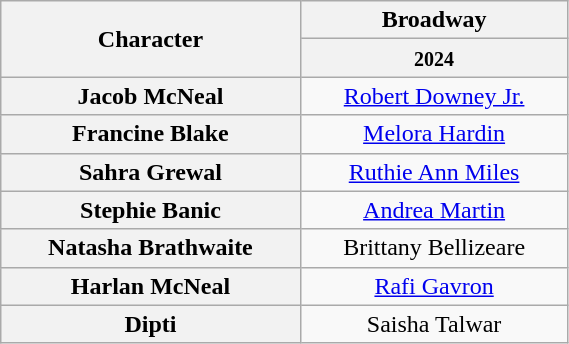<table class="wikitable" style="width:30%; text-align:center">
<tr>
<th rowspan="2">Character</th>
<th>Broadway</th>
</tr>
<tr>
<th><small>2024</small></th>
</tr>
<tr>
<th><strong>Jacob McNeal</strong></th>
<td><a href='#'>Robert Downey Jr.</a></td>
</tr>
<tr>
<th>Francine Blake</th>
<td><a href='#'>Melora Hardin</a></td>
</tr>
<tr>
<th>Sahra Grewal</th>
<td><a href='#'>Ruthie Ann Miles</a></td>
</tr>
<tr>
<th>Stephie Banic</th>
<td><a href='#'>Andrea Martin</a></td>
</tr>
<tr>
<th>Natasha Brathwaite</th>
<td>Brittany Bellizeare</td>
</tr>
<tr>
<th>Harlan McNeal</th>
<td><a href='#'>Rafi Gavron</a></td>
</tr>
<tr>
<th>Dipti</th>
<td>Saisha Talwar</td>
</tr>
</table>
